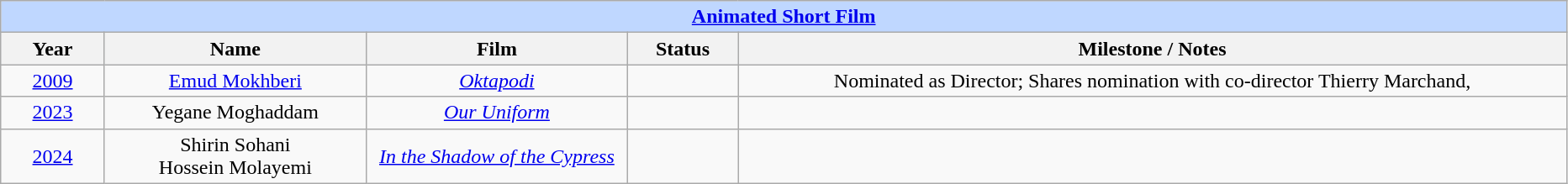<table class="wikitable" style="text-align: center">
<tr style="background:#bfd7ff;">
<td colspan="5" style="text-align:center;"><strong><a href='#'>Animated Short Film</a></strong></td>
</tr>
<tr style="background:#ebf5ff;">
<th style="width:075px;">Year</th>
<th style="width:200px;">Name</th>
<th style="width:200px;">Film</th>
<th style="width:080px;">Status</th>
<th style="width:650px;">Milestone / Notes</th>
</tr>
<tr>
<td><a href='#'>2009</a></td>
<td><a href='#'>Emud Mokhberi</a></td>
<td><em><a href='#'>Oktapodi</a></em></td>
<td></td>
<td>Nominated as Director; Shares nomination with co-director Thierry Marchand,</td>
</tr>
<tr>
<td><a href='#'>2023</a></td>
<td>Yegane Moghaddam</td>
<td><em><a href='#'>Our Uniform</a></em></td>
<td></td>
<td></td>
</tr>
<tr>
<td><a href='#'>2024</a></td>
<td>Shirin Sohani<br>Hossein Molayemi</td>
<td><em><a href='#'>In the Shadow of the Cypress</a></em></td>
<td></td>
<td></td>
</tr>
</table>
